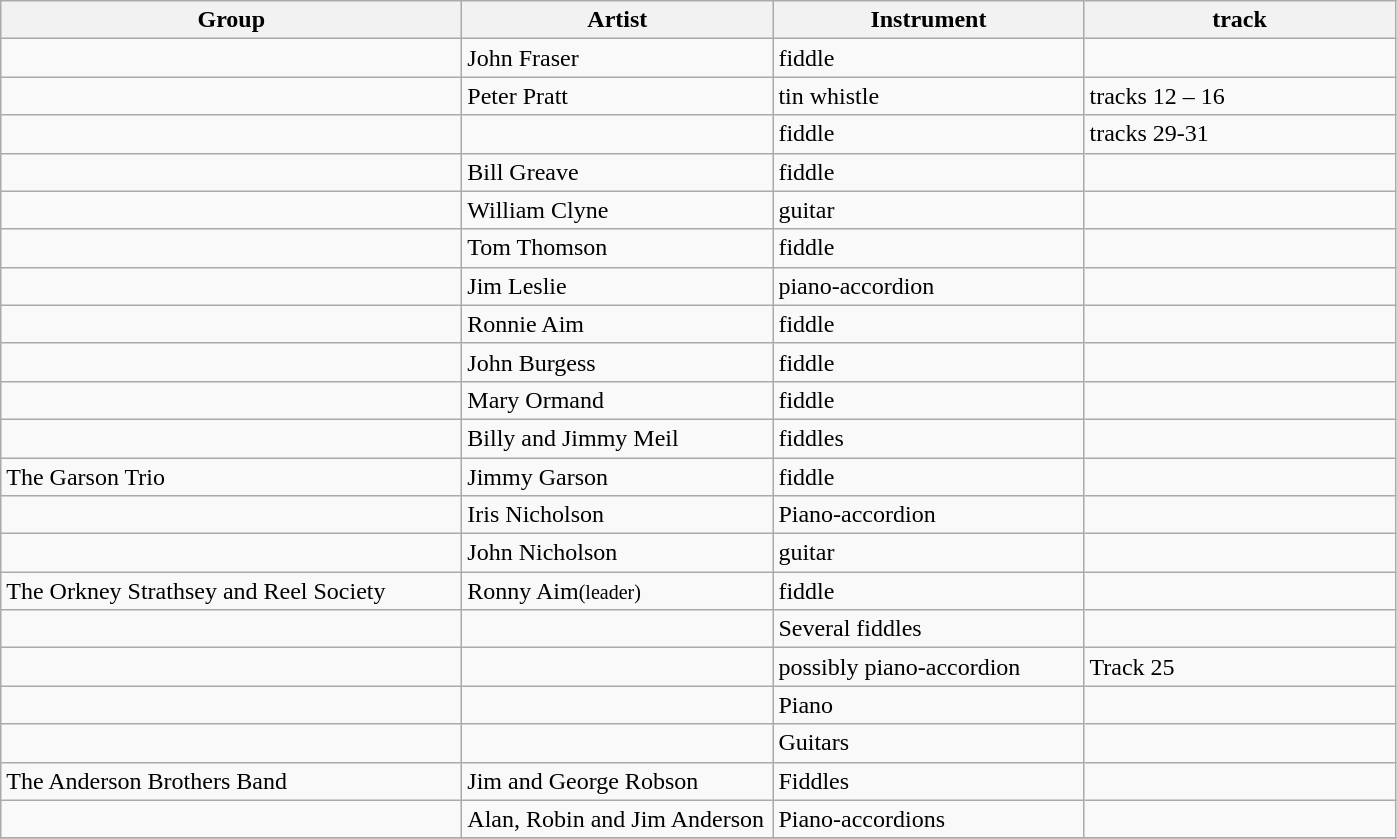<table class="wikitable">
<tr>
<th style="width: 300px">Group</th>
<th style="width: 200px">Artist</th>
<th style="width: 200px">Instrument</th>
<th style="width: 200px">track</th>
</tr>
<tr>
<td></td>
<td>John Fraser</td>
<td>fiddle</td>
<td></td>
</tr>
<tr>
<td></td>
<td>Peter Pratt</td>
<td>tin whistle</td>
<td>tracks 12 – 16</td>
</tr>
<tr>
<td></td>
<td></td>
<td>fiddle</td>
<td>tracks 29-31</td>
</tr>
<tr>
<td></td>
<td>Bill Greave</td>
<td>fiddle</td>
<td></td>
</tr>
<tr>
<td></td>
<td>William Clyne</td>
<td>guitar</td>
<td></td>
</tr>
<tr>
<td></td>
<td>Tom Thomson</td>
<td>fiddle</td>
<td></td>
</tr>
<tr>
<td></td>
<td>Jim Leslie</td>
<td>piano-accordion</td>
<td></td>
</tr>
<tr>
<td></td>
<td>Ronnie Aim</td>
<td>fiddle</td>
<td></td>
</tr>
<tr>
<td></td>
<td>John Burgess</td>
<td>fiddle</td>
<td></td>
</tr>
<tr>
<td></td>
<td>Mary Ormand</td>
<td>fiddle</td>
<td></td>
</tr>
<tr>
<td></td>
<td>Billy and Jimmy Meil</td>
<td>fiddles</td>
<td></td>
</tr>
<tr>
<td>The Garson Trio</td>
<td>Jimmy Garson</td>
<td>fiddle</td>
<td></td>
</tr>
<tr>
<td></td>
<td>Iris Nicholson</td>
<td>Piano-accordion</td>
<td></td>
</tr>
<tr>
<td></td>
<td>John Nicholson</td>
<td>guitar</td>
<td></td>
</tr>
<tr>
<td>The Orkney Strathsey and Reel Society</td>
<td>Ronny Aim<small>(leader)</small></td>
<td>fiddle</td>
<td></td>
</tr>
<tr>
<td></td>
<td></td>
<td>Several fiddles</td>
<td></td>
</tr>
<tr>
<td></td>
<td></td>
<td>possibly piano-accordion</td>
<td>Track 25</td>
</tr>
<tr>
<td></td>
<td></td>
<td>Piano</td>
<td></td>
</tr>
<tr>
<td></td>
<td></td>
<td>Guitars</td>
<td></td>
</tr>
<tr>
<td>The Anderson Brothers Band</td>
<td>Jim and George Robson</td>
<td>Fiddles</td>
<td></td>
</tr>
<tr>
<td></td>
<td>Alan, Robin and Jim Anderson</td>
<td>Piano-accordions</td>
<td></td>
</tr>
<tr>
</tr>
</table>
